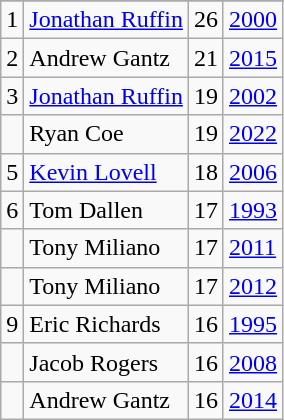<table class="wikitable">
<tr>
</tr>
<tr>
<td>1</td>
<td><a href='#'>Jonathan Ruffin</a></td>
<td>26</td>
<td><a href='#'>2000</a></td>
</tr>
<tr>
<td>2</td>
<td>Andrew Gantz</td>
<td>21</td>
<td><a href='#'>2015</a></td>
</tr>
<tr>
<td>3</td>
<td><a href='#'>Jonathan Ruffin</a></td>
<td>19</td>
<td><a href='#'>2002</a></td>
</tr>
<tr>
<td></td>
<td>Ryan Coe</td>
<td>19</td>
<td><a href='#'>2022</a></td>
</tr>
<tr>
<td>5</td>
<td><a href='#'>Kevin Lovell</a></td>
<td>18</td>
<td><a href='#'>2006</a></td>
</tr>
<tr>
<td>6</td>
<td>Tom Dallen</td>
<td>17</td>
<td><a href='#'>1993</a></td>
</tr>
<tr>
<td></td>
<td>Tony Miliano</td>
<td>17</td>
<td><a href='#'>2011</a></td>
</tr>
<tr>
<td></td>
<td>Tony Miliano</td>
<td>17</td>
<td><a href='#'>2012</a></td>
</tr>
<tr>
<td>9</td>
<td>Eric Richards</td>
<td>16</td>
<td><a href='#'>1995</a></td>
</tr>
<tr>
<td></td>
<td>Jacob Rogers</td>
<td>16</td>
<td><a href='#'>2008</a></td>
</tr>
<tr>
<td></td>
<td>Andrew Gantz</td>
<td>16</td>
<td><a href='#'>2014</a></td>
</tr>
</table>
